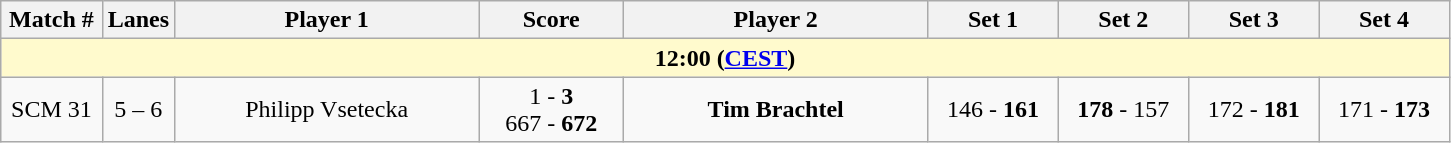<table class="wikitable">
<tr>
<th width="7%">Match #</th>
<th width="5%">Lanes</th>
<th width="21%">Player 1</th>
<th width="10%">Score</th>
<th width="21%">Player 2</th>
<th width="9%">Set 1</th>
<th width="9%">Set 2</th>
<th width="9%">Set 3</th>
<th width="9%">Set 4</th>
</tr>
<tr>
<td colspan="9" style="text-align:center; background-color:#FFFACD"><strong>12:00 (<a href='#'>CEST</a>)</strong></td>
</tr>
<tr style="text-align:center;">
<td>SCM 31</td>
<td>5 – 6</td>
<td> Philipp Vsetecka</td>
<td>1 - <strong>3</strong> <br> 667 - <strong>672</strong></td>
<td> <strong>Tim Brachtel</strong></td>
<td>146 - <strong>161</strong></td>
<td><strong>178</strong> - 157</td>
<td>172 - <strong>181</strong></td>
<td>171 - <strong>173</strong></td>
</tr>
</table>
